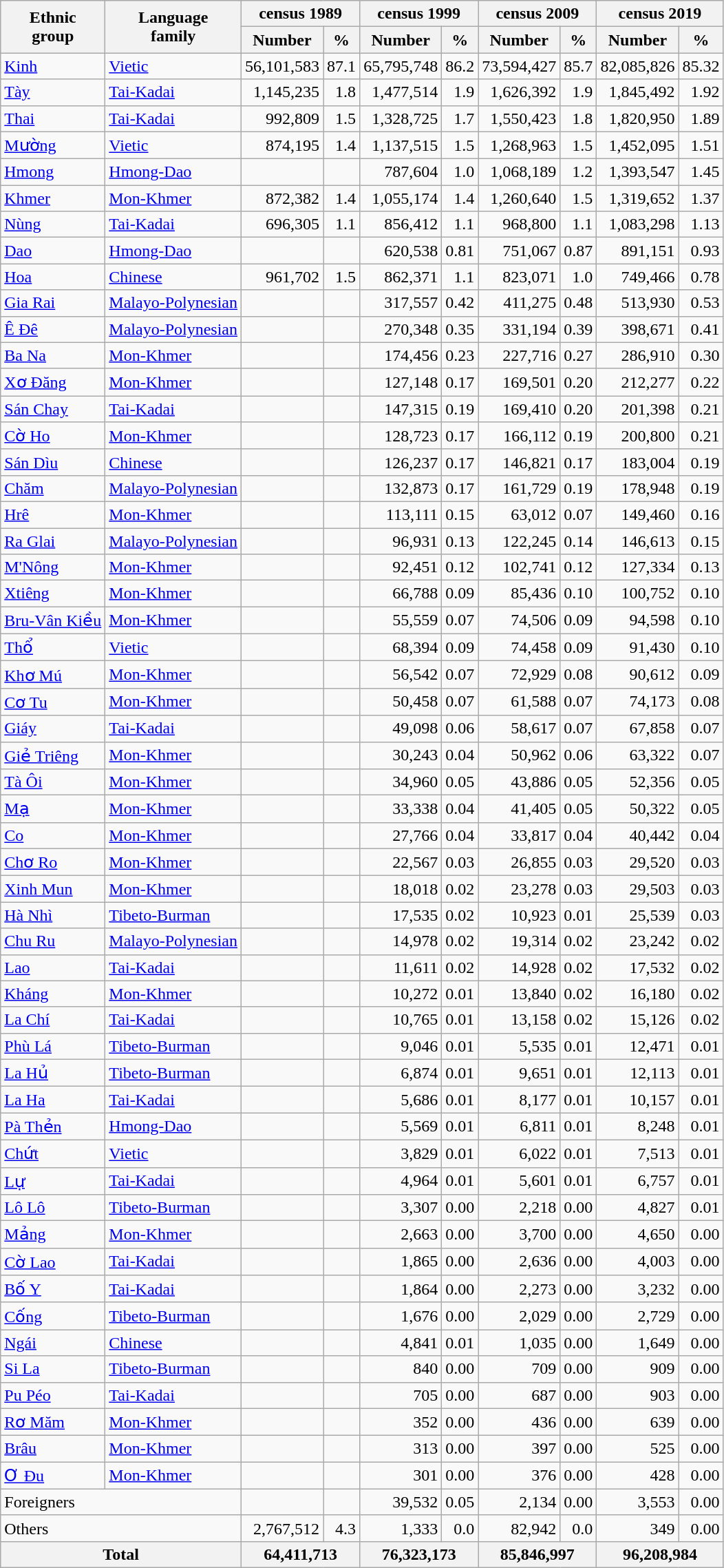<table class="wikitable sortable">
<tr bgcolor="#e0e0e0">
<th rowspan="2">Ethnic<br>group</th>
<th rowspan="2">Language <br>family</th>
<th colspan="2">census 1989</th>
<th colspan="2">census 1999</th>
<th colspan="2">census 2009</th>
<th colspan="2">census 2019</th>
</tr>
<tr bgcolor="#e0e0e0">
<th>Number</th>
<th>%</th>
<th>Number</th>
<th>%</th>
<th>Number</th>
<th>%</th>
<th>Number</th>
<th>%</th>
</tr>
<tr>
<td><a href='#'>Kinh</a></td>
<td><a href='#'>Vietic</a></td>
<td align="right">56,101,583</td>
<td align="right">87.1</td>
<td align="right">65,795,748</td>
<td align="right">86.2</td>
<td align="right">73,594,427</td>
<td align="right">85.7</td>
<td align="right">82,085,826</td>
<td align="right">85.32</td>
</tr>
<tr>
<td><a href='#'>Tày</a></td>
<td><a href='#'>Tai-Kadai</a></td>
<td align="right">1,145,235</td>
<td align="right">1.8</td>
<td align="right">1,477,514</td>
<td align="right">1.9</td>
<td align="right">1,626,392</td>
<td align="right">1.9</td>
<td align="right">1,845,492</td>
<td align="right">1.92</td>
</tr>
<tr>
<td><a href='#'>Thai</a></td>
<td><a href='#'>Tai-Kadai</a></td>
<td align="right">992,809</td>
<td align="right">1.5</td>
<td align="right">1,328,725</td>
<td align="right">1.7</td>
<td align="right">1,550,423</td>
<td align="right">1.8</td>
<td align="right">1,820,950</td>
<td align="right">1.89</td>
</tr>
<tr>
<td><a href='#'>Mường</a></td>
<td><a href='#'>Vietic</a></td>
<td align="right">874,195</td>
<td align="right">1.4</td>
<td align="right">1,137,515</td>
<td align="right">1.5</td>
<td align="right">1,268,963</td>
<td align="right">1.5</td>
<td align="right">1,452,095</td>
<td align="right">1.51</td>
</tr>
<tr>
<td><a href='#'>Hmong</a></td>
<td><a href='#'>Hmong-Dao</a></td>
<td align="right"></td>
<td align="right"></td>
<td align="right">787,604</td>
<td align="right">1.0</td>
<td align="right">1,068,189</td>
<td align="right">1.2</td>
<td align="right">1,393,547</td>
<td align="right">1.45</td>
</tr>
<tr>
<td><a href='#'>Khmer</a></td>
<td><a href='#'>Mon-Khmer</a></td>
<td align="right">872,382</td>
<td align="right">1.4</td>
<td align="right">1,055,174</td>
<td align="right">1.4</td>
<td align="right">1,260,640</td>
<td align="right">1.5</td>
<td align="right">1,319,652</td>
<td align="right">1.37</td>
</tr>
<tr>
<td><a href='#'>Nùng</a></td>
<td><a href='#'>Tai-Kadai</a></td>
<td align="right">696,305</td>
<td align="right">1.1</td>
<td align="right">856,412</td>
<td align="right">1.1</td>
<td align="right">968,800</td>
<td align="right">1.1</td>
<td align="right">1,083,298</td>
<td align="right">1.13</td>
</tr>
<tr>
<td><a href='#'>Dao</a></td>
<td><a href='#'>Hmong-Dao</a></td>
<td align="right"></td>
<td align="right"></td>
<td align="right">620,538</td>
<td align="right">0.81</td>
<td align="right">751,067</td>
<td align="right">0.87</td>
<td align="right">891,151</td>
<td align="right">0.93</td>
</tr>
<tr>
<td><a href='#'>Hoa</a></td>
<td><a href='#'>Chinese</a></td>
<td align="right">961,702</td>
<td align="right">1.5</td>
<td align="right">862,371</td>
<td align="right">1.1</td>
<td align="right">823,071</td>
<td align="right">1.0</td>
<td align="right">749,466</td>
<td align="right">0.78</td>
</tr>
<tr>
<td><a href='#'>Gia Rai</a></td>
<td><a href='#'>Malayo-Polynesian</a></td>
<td align="right"></td>
<td align="right"></td>
<td align="right">317,557</td>
<td align="right">0.42</td>
<td align="right">411,275</td>
<td align="right">0.48</td>
<td align="right">513,930</td>
<td align="right">0.53</td>
</tr>
<tr>
<td><a href='#'>Ê Đê</a></td>
<td><a href='#'>Malayo-Polynesian</a></td>
<td align="right"></td>
<td align="right"></td>
<td align="right">270,348</td>
<td align="right">0.35</td>
<td align="right">331,194</td>
<td align="right">0.39</td>
<td align="right">398,671</td>
<td align="right">0.41</td>
</tr>
<tr>
<td><a href='#'>Ba Na</a></td>
<td><a href='#'>Mon-Khmer</a></td>
<td align="right"></td>
<td align="right"></td>
<td align="right">174,456</td>
<td align="right">0.23</td>
<td align="right">227,716</td>
<td align="right">0.27</td>
<td align="right">286,910</td>
<td align="right">0.30</td>
</tr>
<tr>
<td><a href='#'>Xơ Đăng</a></td>
<td><a href='#'>Mon-Khmer</a></td>
<td align="right"></td>
<td align="right"></td>
<td align="right">127,148</td>
<td align="right">0.17</td>
<td align="right">169,501</td>
<td align="right">0.20</td>
<td align="right">212,277</td>
<td align="right">0.22</td>
</tr>
<tr>
<td><a href='#'>Sán Chay</a></td>
<td><a href='#'>Tai-Kadai</a></td>
<td align="right"></td>
<td align="right"></td>
<td align="right">147,315</td>
<td align="right">0.19</td>
<td align="right">169,410</td>
<td align="right">0.20</td>
<td align="right">201,398</td>
<td align="right">0.21</td>
</tr>
<tr>
<td><a href='#'>Cờ Ho</a></td>
<td><a href='#'>Mon-Khmer</a></td>
<td align="right"></td>
<td align="right"></td>
<td align="right">128,723</td>
<td align="right">0.17</td>
<td align="right">166,112</td>
<td align="right">0.19</td>
<td align="right">200,800</td>
<td align="right">0.21</td>
</tr>
<tr>
<td><a href='#'>Sán Dìu</a></td>
<td><a href='#'>Chinese</a></td>
<td align="right"></td>
<td align="right"></td>
<td align="right">126,237</td>
<td align="right">0.17</td>
<td align="right">146,821</td>
<td align="right">0.17</td>
<td align="right">183,004</td>
<td align="right">0.19</td>
</tr>
<tr>
<td><a href='#'>Chăm</a></td>
<td><a href='#'>Malayo-Polynesian</a></td>
<td align="right"></td>
<td align="right"></td>
<td align="right">132,873</td>
<td align="right">0.17</td>
<td align="right">161,729</td>
<td align="right">0.19</td>
<td align="right">178,948</td>
<td align="right">0.19</td>
</tr>
<tr>
<td><a href='#'>Hrê</a></td>
<td><a href='#'>Mon-Khmer</a></td>
<td align="right"></td>
<td align="right"></td>
<td align="right">113,111</td>
<td align="right">0.15</td>
<td align="right">63,012</td>
<td align="right">0.07</td>
<td align="right">149,460</td>
<td align="right">0.16</td>
</tr>
<tr>
<td><a href='#'>Ra Glai</a></td>
<td><a href='#'>Malayo-Polynesian</a></td>
<td align="right"></td>
<td align="right"></td>
<td align="right">96,931</td>
<td align="right">0.13</td>
<td align="right">122,245</td>
<td align="right">0.14</td>
<td align="right">146,613</td>
<td align="right">0.15</td>
</tr>
<tr>
<td><a href='#'>M'Nông</a></td>
<td><a href='#'>Mon-Khmer</a></td>
<td align="right"></td>
<td align="right"></td>
<td align="right">92,451</td>
<td align="right">0.12</td>
<td align="right">102,741</td>
<td align="right">0.12</td>
<td align="right">127,334</td>
<td align="right">0.13</td>
</tr>
<tr>
<td><a href='#'>Xtiêng</a></td>
<td><a href='#'>Mon-Khmer</a></td>
<td align="right"></td>
<td align="right"></td>
<td align="right">66,788</td>
<td align="right">0.09</td>
<td align="right">85,436</td>
<td align="right">0.10</td>
<td align="right">100,752</td>
<td align="right">0.10</td>
</tr>
<tr>
<td><a href='#'>Bru-Vân Kiều</a></td>
<td><a href='#'>Mon-Khmer</a></td>
<td align="right"></td>
<td align="right"></td>
<td align="right">55,559</td>
<td align="right">0.07</td>
<td align="right">74,506</td>
<td align="right">0.09</td>
<td align="right">94,598</td>
<td align="right">0.10</td>
</tr>
<tr>
<td><a href='#'>Thổ</a></td>
<td><a href='#'>Vietic</a></td>
<td align="right"></td>
<td align="right"></td>
<td align="right">68,394</td>
<td align="right">0.09</td>
<td align="right">74,458</td>
<td align="right">0.09</td>
<td align="right">91,430</td>
<td align="right">0.10</td>
</tr>
<tr>
<td><a href='#'>Khơ Mú</a></td>
<td><a href='#'>Mon-Khmer</a></td>
<td align="right"></td>
<td align="right"></td>
<td align="right">56,542</td>
<td align="right">0.07</td>
<td align="right">72,929</td>
<td align="right">0.08</td>
<td align="right">90,612</td>
<td align="right">0.09</td>
</tr>
<tr>
<td><a href='#'>Cơ Tu</a></td>
<td><a href='#'>Mon-Khmer</a></td>
<td align="right"></td>
<td align="right"></td>
<td align="right">50,458</td>
<td align="right">0.07</td>
<td align="right">61,588</td>
<td align="right">0.07</td>
<td align="right">74,173</td>
<td align="right">0.08</td>
</tr>
<tr>
<td><a href='#'>Giáy</a></td>
<td><a href='#'>Tai-Kadai</a></td>
<td align="right"></td>
<td align="right"></td>
<td align="right">49,098</td>
<td align="right">0.06</td>
<td align="right">58,617</td>
<td align="right">0.07</td>
<td align="right">67,858</td>
<td align="right">0.07</td>
</tr>
<tr>
<td><a href='#'>Giẻ Triêng</a></td>
<td><a href='#'>Mon-Khmer</a></td>
<td align="right"></td>
<td align="right"></td>
<td align="right">30,243</td>
<td align="right">0.04</td>
<td align="right">50,962</td>
<td align="right">0.06</td>
<td align="right">63,322</td>
<td align="right">0.07</td>
</tr>
<tr>
<td><a href='#'>Tà Ôi</a></td>
<td><a href='#'>Mon-Khmer</a></td>
<td align="right"></td>
<td align="right"></td>
<td align="right">34,960</td>
<td align="right">0.05</td>
<td align="right">43,886</td>
<td align="right">0.05</td>
<td align="right">52,356</td>
<td align="right">0.05</td>
</tr>
<tr>
<td><a href='#'>Mạ</a></td>
<td><a href='#'>Mon-Khmer</a></td>
<td align="right"></td>
<td align="right"></td>
<td align="right">33,338</td>
<td align="right">0.04</td>
<td align="right">41,405</td>
<td align="right">0.05</td>
<td align="right">50,322</td>
<td align="right">0.05</td>
</tr>
<tr>
<td><a href='#'>Co</a></td>
<td><a href='#'>Mon-Khmer</a></td>
<td align="right"></td>
<td align="right"></td>
<td align="right">27,766</td>
<td align="right">0.04</td>
<td align="right">33,817</td>
<td align="right">0.04</td>
<td align="right">40,442</td>
<td align="right">0.04</td>
</tr>
<tr>
<td><a href='#'>Chơ Ro</a></td>
<td><a href='#'>Mon-Khmer</a></td>
<td align="right"></td>
<td align="right"></td>
<td align="right">22,567</td>
<td align="right">0.03</td>
<td align="right">26,855</td>
<td align="right">0.03</td>
<td align="right">29,520</td>
<td align="right">0.03</td>
</tr>
<tr>
<td><a href='#'>Xinh Mun</a></td>
<td><a href='#'>Mon-Khmer</a></td>
<td align="right"></td>
<td align="right"></td>
<td align="right">18,018</td>
<td align="right">0.02</td>
<td align="right">23,278</td>
<td align="right">0.03</td>
<td align="right">29,503</td>
<td align="right">0.03</td>
</tr>
<tr>
<td><a href='#'>Hà Nhì</a></td>
<td><a href='#'>Tibeto-Burman</a></td>
<td align="right"></td>
<td align="right"></td>
<td align="right">17,535</td>
<td align="right">0.02</td>
<td align="right">10,923</td>
<td align="right">0.01</td>
<td align="right">25,539</td>
<td align="right">0.03</td>
</tr>
<tr>
<td><a href='#'>Chu Ru</a></td>
<td><a href='#'>Malayo-Polynesian</a></td>
<td align="right"></td>
<td align="right"></td>
<td align="right">14,978</td>
<td align="right">0.02</td>
<td align="right">19,314</td>
<td align="right">0.02</td>
<td align="right">23,242</td>
<td align="right">0.02</td>
</tr>
<tr>
<td><a href='#'>Lao</a></td>
<td><a href='#'>Tai-Kadai</a></td>
<td align="right"></td>
<td align="right"></td>
<td align="right">11,611</td>
<td align="right">0.02</td>
<td align="right">14,928</td>
<td align="right">0.02</td>
<td align="right">17,532</td>
<td align="right">0.02</td>
</tr>
<tr>
<td><a href='#'>Kháng</a></td>
<td><a href='#'>Mon-Khmer</a></td>
<td align="right"></td>
<td align="right"></td>
<td align="right">10,272</td>
<td align="right">0.01</td>
<td align="right">13,840</td>
<td align="right">0.02</td>
<td align="right">16,180</td>
<td align="right">0.02</td>
</tr>
<tr>
<td><a href='#'>La Chí</a></td>
<td><a href='#'>Tai-Kadai</a></td>
<td align="right"></td>
<td align="right"></td>
<td align="right">10,765</td>
<td align="right">0.01</td>
<td align="right">13,158</td>
<td align="right">0.02</td>
<td align="right">15,126</td>
<td align="right">0.02</td>
</tr>
<tr>
<td><a href='#'>Phù Lá</a></td>
<td><a href='#'>Tibeto-Burman</a></td>
<td align="right"></td>
<td align="right"></td>
<td align="right">9,046</td>
<td align="right">0.01</td>
<td align="right">5,535</td>
<td align="right">0.01</td>
<td align="right">12,471</td>
<td align="right">0.01</td>
</tr>
<tr>
<td><a href='#'>La Hủ</a></td>
<td><a href='#'>Tibeto-Burman</a></td>
<td align="right"></td>
<td align="right"></td>
<td align="right">6,874</td>
<td align="right">0.01</td>
<td align="right">9,651</td>
<td align="right">0.01</td>
<td align="right">12,113</td>
<td align="right">0.01</td>
</tr>
<tr>
<td><a href='#'>La Ha</a></td>
<td><a href='#'>Tai-Kadai</a></td>
<td align="right"></td>
<td align="right"></td>
<td align="right">5,686</td>
<td align="right">0.01</td>
<td align="right">8,177</td>
<td align="right">0.01</td>
<td align="right">10,157</td>
<td align="right">0.01</td>
</tr>
<tr>
<td><a href='#'>Pà Thẻn</a></td>
<td><a href='#'>Hmong-Dao</a></td>
<td align="right"></td>
<td align="right"></td>
<td align="right">5,569</td>
<td align="right">0.01</td>
<td align="right">6,811</td>
<td align="right">0.01</td>
<td align="right">8,248</td>
<td align="right">0.01</td>
</tr>
<tr>
<td><a href='#'>Chứt</a></td>
<td><a href='#'>Vietic</a></td>
<td align="right"></td>
<td align="right"></td>
<td align="right">3,829</td>
<td align="right">0.01</td>
<td align="right">6,022</td>
<td align="right">0.01</td>
<td align="right">7,513</td>
<td align="right">0.01</td>
</tr>
<tr>
<td><a href='#'>Lự</a></td>
<td><a href='#'>Tai-Kadai</a></td>
<td align="right"></td>
<td align="right"></td>
<td align="right">4,964</td>
<td align="right">0.01</td>
<td align="right">5,601</td>
<td align="right">0.01</td>
<td align="right">6,757</td>
<td align="right">0.01</td>
</tr>
<tr>
<td><a href='#'>Lô Lô</a></td>
<td><a href='#'>Tibeto-Burman</a></td>
<td align="right"></td>
<td align="right"></td>
<td align="right">3,307</td>
<td align="right">0.00</td>
<td align="right">2,218</td>
<td align="right">0.00</td>
<td align="right">4,827</td>
<td align="right">0.01</td>
</tr>
<tr>
<td><a href='#'>Mảng</a></td>
<td><a href='#'>Mon-Khmer</a></td>
<td align="right"></td>
<td align="right"></td>
<td align="right">2,663</td>
<td align="right">0.00</td>
<td align="right">3,700</td>
<td align="right">0.00</td>
<td align="right">4,650</td>
<td align="right">0.00</td>
</tr>
<tr>
<td><a href='#'>Cờ Lao</a></td>
<td><a href='#'>Tai-Kadai</a></td>
<td align="right"></td>
<td align="right"></td>
<td align="right">1,865</td>
<td align="right">0.00</td>
<td align="right">2,636</td>
<td align="right">0.00</td>
<td align="right">4,003</td>
<td align="right">0.00</td>
</tr>
<tr>
<td><a href='#'>Bố Y</a></td>
<td><a href='#'>Tai-Kadai</a></td>
<td align="right"></td>
<td align="right"></td>
<td align="right">1,864</td>
<td align="right">0.00</td>
<td align="right">2,273</td>
<td align="right">0.00</td>
<td align="right">3,232</td>
<td align="right">0.00</td>
</tr>
<tr>
<td><a href='#'>Cống</a></td>
<td><a href='#'>Tibeto-Burman</a></td>
<td align="right"></td>
<td align="right"></td>
<td align="right">1,676</td>
<td align="right">0.00</td>
<td align="right">2,029</td>
<td align="right">0.00</td>
<td align="right">2,729</td>
<td align="right">0.00</td>
</tr>
<tr>
<td><a href='#'>Ngái</a></td>
<td><a href='#'>Chinese</a></td>
<td align="right"></td>
<td align="right"></td>
<td align="right">4,841</td>
<td align="right">0.01</td>
<td align="right">1,035</td>
<td align="right">0.00</td>
<td align="right">1,649</td>
<td align="right">0.00</td>
</tr>
<tr>
<td><a href='#'>Si La</a></td>
<td><a href='#'>Tibeto-Burman</a></td>
<td align="right"></td>
<td align="right"></td>
<td align="right">840</td>
<td align="right">0.00</td>
<td align="right">709</td>
<td align="right">0.00</td>
<td align="right">909</td>
<td align="right">0.00</td>
</tr>
<tr>
<td><a href='#'>Pu Péo</a></td>
<td><a href='#'>Tai-Kadai</a></td>
<td align="right"></td>
<td align="right"></td>
<td align="right">705</td>
<td align="right">0.00</td>
<td align="right">687</td>
<td align="right">0.00</td>
<td align="right">903</td>
<td align="right">0.00</td>
</tr>
<tr>
<td><a href='#'>Rơ Măm</a></td>
<td><a href='#'>Mon-Khmer</a></td>
<td align="right"></td>
<td align="right"></td>
<td align="right">352</td>
<td align="right">0.00</td>
<td align="right">436</td>
<td align="right">0.00</td>
<td align="right">639</td>
<td align="right">0.00</td>
</tr>
<tr>
<td><a href='#'>Brâu</a></td>
<td><a href='#'>Mon-Khmer</a></td>
<td align="right"></td>
<td align="right"></td>
<td align="right">313</td>
<td align="right">0.00</td>
<td align="right">397</td>
<td align="right">0.00</td>
<td align="right">525</td>
<td align="right">0.00</td>
</tr>
<tr>
<td><a href='#'>Ơ Đu</a></td>
<td><a href='#'>Mon-Khmer</a></td>
<td align="right"></td>
<td align="right"></td>
<td align="right">301</td>
<td align="right">0.00</td>
<td align="right">376</td>
<td align="right">0.00</td>
<td align="right">428</td>
<td align="right">0.00</td>
</tr>
<tr>
<td colspan="2">Foreigners</td>
<td align="right"></td>
<td align="right"></td>
<td align="right">39,532</td>
<td align="right">0.05</td>
<td align="right">2,134</td>
<td align="right">0.00</td>
<td align="right">3,553</td>
<td align="right">0.00</td>
</tr>
<tr>
<td colspan="2">Others</td>
<td align="right">2,767,512</td>
<td align="right">4.3</td>
<td align="right">1,333</td>
<td align="right">0.0</td>
<td align="right">82,942</td>
<td align="right">0.0</td>
<td align="right">349</td>
<td align="right">0.00</td>
</tr>
<tr bgcolor="#e0e0e0">
<th colspan="2" align="left">Total</th>
<th colspan="2">64,411,713</th>
<th colspan="2">76,323,173</th>
<th colspan="2">85,846,997</th>
<th colspan="2">96,208,984</th>
</tr>
</table>
